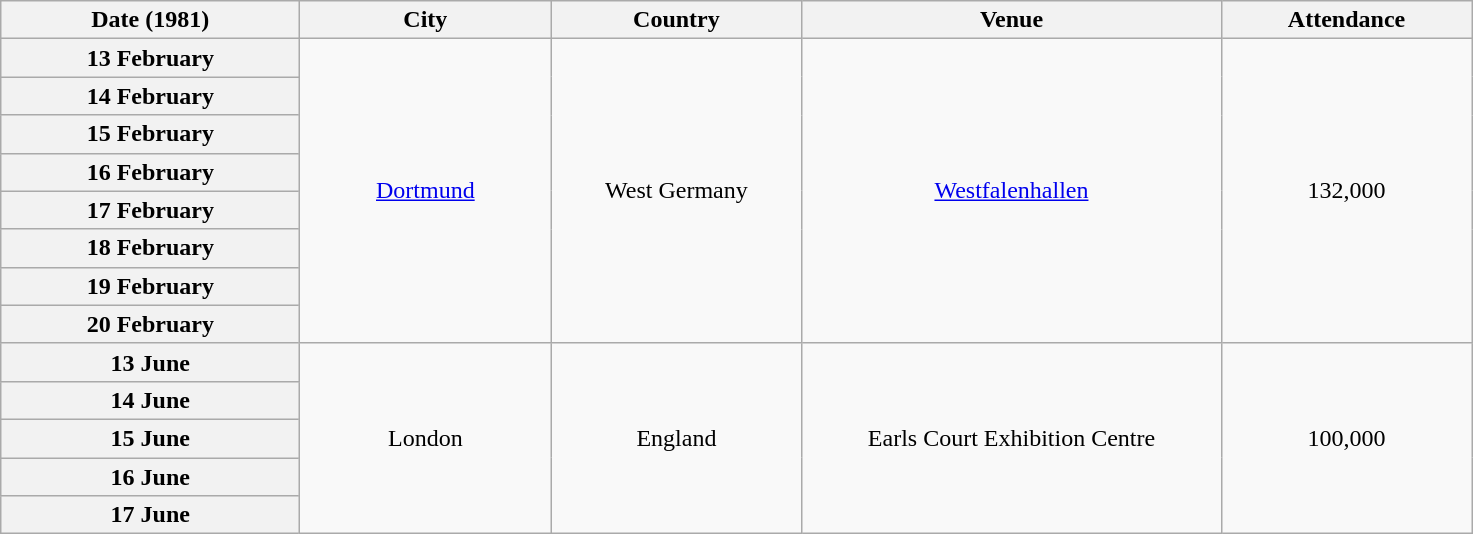<table class="wikitable plainrowheaders" style="text-align:center;">
<tr>
<th scope="col" style="width:12em;">Date (1981)</th>
<th scope="col" style="width:10em;">City</th>
<th scope="col" style="width:10em;">Country</th>
<th scope="col" style="width:17em;">Venue</th>
<th scope="col" style="width:10em;">Attendance</th>
</tr>
<tr>
<th scope="row" style="text-align:center;">13 February</th>
<td rowspan="8"><a href='#'>Dortmund</a></td>
<td rowspan="8">West Germany</td>
<td rowspan="8"><a href='#'>Westfalenhallen</a></td>
<td rowspan="8">132,000</td>
</tr>
<tr>
<th scope="row" style="text-align:center;">14 February</th>
</tr>
<tr>
<th scope="row" style="text-align:center;">15 February</th>
</tr>
<tr>
<th scope="row" style="text-align:center;">16 February</th>
</tr>
<tr>
<th scope="row" style="text-align:center;">17 February</th>
</tr>
<tr>
<th scope="row" style="text-align:center;">18 February</th>
</tr>
<tr>
<th scope="row" style="text-align:center;">19 February</th>
</tr>
<tr>
<th scope="row" style="text-align:center;">20 February</th>
</tr>
<tr>
<th scope="row" style="text-align:center;">13 June</th>
<td rowspan="5">London</td>
<td rowspan="5">England</td>
<td rowspan="5">Earls Court Exhibition Centre</td>
<td rowspan="5">100,000</td>
</tr>
<tr>
<th scope="row" style="text-align:center;">14 June</th>
</tr>
<tr>
<th scope="row" style="text-align:center;">15 June</th>
</tr>
<tr>
<th scope="row" style="text-align:center;">16 June</th>
</tr>
<tr>
<th scope="row" style="text-align:center;">17 June</th>
</tr>
</table>
